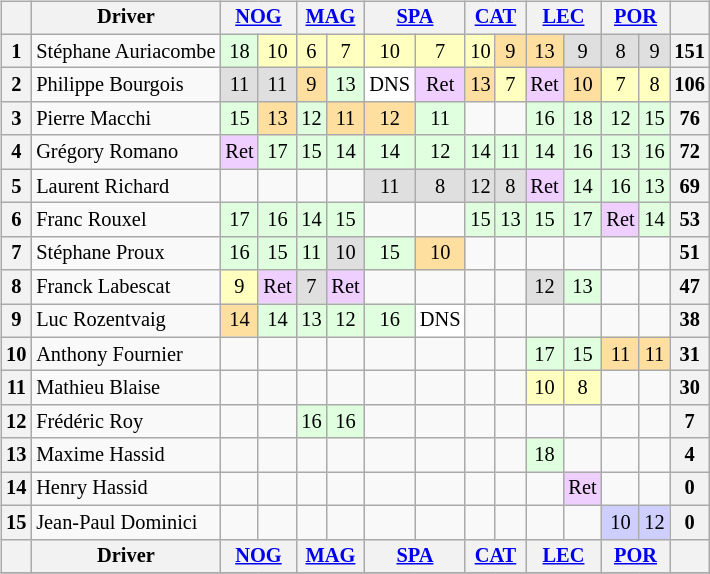<table>
<tr>
<td valign="top"><br><table class="wikitable" align="left" style="font-size: 85%; text-align: center;">
<tr>
<th valign="middle"></th>
<th valign="middle">Driver</th>
<th colspan="2"><a href='#'>NOG</a><br></th>
<th colspan="2"><a href='#'>MAG</a><br></th>
<th colspan="2"><a href='#'>SPA</a><br></th>
<th colspan="2"><a href='#'>CAT</a><br></th>
<th colspan="2"><a href='#'>LEC</a><br></th>
<th colspan="2"><a href='#'>POR</a><br></th>
<th valign="middle">  </th>
</tr>
<tr>
<th>1</th>
<td align="left"> Stéphane Auriacombe</td>
<td style="background:#DFFFDF;">18</td>
<td style="background:#FFFFBF;">10</td>
<td style="background:#FFFFBF;">6</td>
<td style="background:#FFFFBF;">7</td>
<td style="background:#FFFFBF;">10</td>
<td style="background:#FFFFBF;">7</td>
<td style="background:#FFFFBF;">10</td>
<td style="background:#FFDF9F;">9</td>
<td style="background:#FFDF9F;">13</td>
<td style="background:#DFDFDF;">9</td>
<td style="background:#DFDFDF;">8</td>
<td style="background:#DFDFDF;">9</td>
<th>151</th>
</tr>
<tr>
<th>2</th>
<td align="left"> Philippe Bourgois</td>
<td style="background:#DFDFDF;">11</td>
<td style="background:#DFDFDF;">11</td>
<td style="background:#FFDF9F;">9</td>
<td style="background:#DFFFDF;">13</td>
<td style="background:#FFFFFF;">DNS</td>
<td style="background:#EFCFFF;">Ret</td>
<td style="background:#FFDF9F;">13</td>
<td style="background:#FFFFBF;">7</td>
<td style="background:#EFCFFF;">Ret</td>
<td style="background:#FFDF9F;">10</td>
<td style="background:#FFFFBF;">7</td>
<td style="background:#FFFFBF;">8</td>
<th>106</th>
</tr>
<tr>
<th>3</th>
<td align="left"> Pierre Macchi</td>
<td style="background:#DFFFDF;">15</td>
<td style="background:#FFDF9F;">13</td>
<td style="background:#DFFFDF;">12</td>
<td style="background:#FFDF9F;">11</td>
<td style="background:#FFDF9F;">12</td>
<td style="background:#DFFFDF;">11</td>
<td></td>
<td></td>
<td style="background:#DFFFDF;">16</td>
<td style="background:#DFFFDF;">18</td>
<td style="background:#DFFFDF;">12</td>
<td style="background:#DFFFDF;">15</td>
<th>76</th>
</tr>
<tr>
<th>4</th>
<td align="left"> Grégory Romano</td>
<td style="background:#EFCFFF;">Ret</td>
<td style="background:#DFFFDF;">17</td>
<td style="background:#DFFFDF;">15</td>
<td style="background:#DFFFDF;">14</td>
<td style="background:#DFFFDF;">14</td>
<td style="background:#DFFFDF;">12</td>
<td style="background:#DFFFDF;">14</td>
<td style="background:#DFFFDF;">11</td>
<td style="background:#DFFFDF;">14</td>
<td style="background:#DFFFDF;">16</td>
<td style="background:#DFFFDF;">13</td>
<td style="background:#DFFFDF;">16</td>
<th>72</th>
</tr>
<tr>
<th>5</th>
<td align="left"> Laurent Richard</td>
<td></td>
<td></td>
<td></td>
<td></td>
<td style="background:#DFDFDF;">11</td>
<td style="background:#DFDFDF;">8</td>
<td style="background:#DFDFDF;">12</td>
<td style="background:#DFDFDF;">8</td>
<td style="background:#EFCFFF;">Ret</td>
<td style="background:#DFFFDF;">14</td>
<td style="background:#DFFFDF;">16</td>
<td style="background:#DFFFDF;">13</td>
<th>69</th>
</tr>
<tr>
<th>6</th>
<td align="left"> Franc Rouxel</td>
<td style="background:#DFFFDF;">17</td>
<td style="background:#DFFFDF;">16</td>
<td style="background:#DFFFDF;">14</td>
<td style="background:#DFFFDF;">15</td>
<td></td>
<td></td>
<td style="background:#DFFFDF;">15</td>
<td style="background:#DFFFDF;">13</td>
<td style="background:#DFFFDF;">15</td>
<td style="background:#DFFFDF;">17</td>
<td style="background:#EFCFFF;">Ret</td>
<td style="background:#DFFFDF;">14</td>
<th>53</th>
</tr>
<tr>
<th>7</th>
<td align="left"> Stéphane Proux</td>
<td style="background:#DFFFDF;">16</td>
<td style="background:#DFFFDF;">15</td>
<td style="background:#DFFFDF;">11</td>
<td style="background:#DFDFDF;">10</td>
<td style="background:#DFFFDF;">15</td>
<td style="background:#FFDF9F;">10</td>
<td></td>
<td></td>
<td></td>
<td></td>
<td></td>
<td></td>
<th>51</th>
</tr>
<tr>
<th>8</th>
<td align="left"> Franck Labescat</td>
<td style="background:#FFFFBF;">9</td>
<td style="background:#EFCFFF;">Ret</td>
<td style="background:#DFDFDF;">7</td>
<td style="background:#EFCFFF;">Ret</td>
<td></td>
<td></td>
<td></td>
<td></td>
<td style="background:#DFDFDF;">12</td>
<td style="background:#DFFFDF;">13</td>
<td></td>
<td></td>
<th>47</th>
</tr>
<tr>
<th>9</th>
<td align="left"> Luc Rozentvaig</td>
<td style="background:#FFDF9F;">14</td>
<td style="background:#DFFFDF;">14</td>
<td style="background:#DFFFDF;">13</td>
<td style="background:#DFFFDF;">12</td>
<td style="background:#DFFFDF;">16</td>
<td style="background:#FFFFFF;">DNS</td>
<td></td>
<td></td>
<td></td>
<td></td>
<td></td>
<td></td>
<th>38</th>
</tr>
<tr>
<th>10</th>
<td align="left"> Anthony Fournier</td>
<td></td>
<td></td>
<td></td>
<td></td>
<td></td>
<td></td>
<td></td>
<td></td>
<td style="background:#DFFFDF;">17</td>
<td style="background:#DFFFDF;">15</td>
<td style="background:#FFDF9F;">11</td>
<td style="background:#FFDF9F;">11</td>
<th>31</th>
</tr>
<tr>
<th>11</th>
<td align="left"> Mathieu Blaise</td>
<td></td>
<td></td>
<td></td>
<td></td>
<td></td>
<td></td>
<td></td>
<td></td>
<td style="background:#FFFFBF;">10</td>
<td style="background:#FFFFBF;">8</td>
<td></td>
<td></td>
<th>30</th>
</tr>
<tr>
<th>12</th>
<td align="left"> Frédéric Roy</td>
<td></td>
<td></td>
<td style="background:#DFFFDF;">16</td>
<td style="background:#DFFFDF;">16</td>
<td></td>
<td></td>
<td></td>
<td></td>
<td></td>
<td></td>
<td></td>
<td></td>
<th>7</th>
</tr>
<tr>
<th>13</th>
<td align="left"> Maxime Hassid</td>
<td></td>
<td></td>
<td></td>
<td></td>
<td></td>
<td></td>
<td></td>
<td></td>
<td style="background:#DFFFDF;">18</td>
<td></td>
<td></td>
<td></td>
<th>4</th>
</tr>
<tr>
<th>14</th>
<td align="left"> Henry Hassid</td>
<td></td>
<td></td>
<td></td>
<td></td>
<td></td>
<td></td>
<td></td>
<td></td>
<td></td>
<td style="background:#EFCFFF;">Ret</td>
<td></td>
<td></td>
<th>0</th>
</tr>
<tr>
<th>15</th>
<td nowrap align="left"> Jean-Paul Dominici</td>
<td></td>
<td></td>
<td></td>
<td></td>
<td></td>
<td></td>
<td></td>
<td></td>
<td></td>
<td></td>
<td style="background:#CFCFFF;">10</td>
<td style="background:#CFCFFF;">12</td>
<th>0</th>
</tr>
<tr>
<th valign="middle"></th>
<th valign="middle">Driver</th>
<th colspan="2"><a href='#'>NOG</a><br></th>
<th colspan="2"><a href='#'>MAG</a><br></th>
<th colspan="2"><a href='#'>SPA</a><br></th>
<th colspan="2"><a href='#'>CAT</a><br></th>
<th colspan="2"><a href='#'>LEC</a><br></th>
<th colspan="2"><a href='#'>POR</a><br></th>
<th valign="middle">  </th>
</tr>
<tr>
</tr>
</table>
</td>
</tr>
</table>
